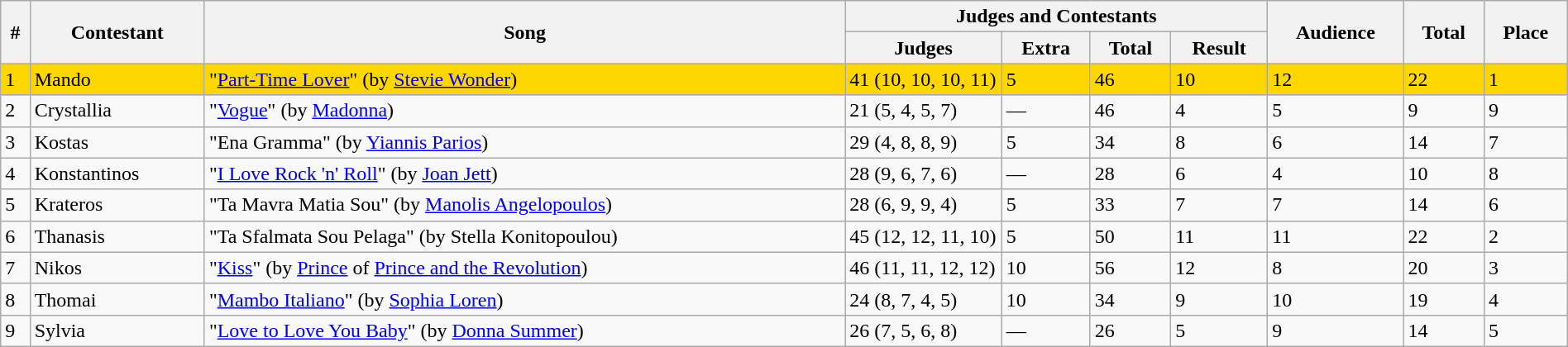<table class="sortable wikitable" width="100%">
<tr>
<th rowspan="2">#</th>
<th rowspan="2">Contestant</th>
<th rowspan="2">Song</th>
<th colspan="4">Judges and Contestants</th>
<th rowspan="2">Audience</th>
<th rowspan="2">Total</th>
<th rowspan="2">Place</th>
</tr>
<tr>
<th width=10%>Judges</th>
<th>Extra</th>
<th>Total</th>
<th>Result</th>
</tr>
<tr bgcolor="gold">
<td>1</td>
<td>Mando</td>
<td>"<a href='#'>Part-Time Lover</a>" (by <a href='#'>Stevie Wonder</a>)</td>
<td>41 (10, 10, 10, 11)</td>
<td>5</td>
<td>46</td>
<td>10</td>
<td>12</td>
<td>22</td>
<td>1</td>
</tr>
<tr>
<td>2</td>
<td>Crystallia</td>
<td>"<a href='#'>Vogue</a>" (by <a href='#'>Madonna</a>)</td>
<td>21 (5, 4, 5, 7)</td>
<td>—</td>
<td>46</td>
<td>4</td>
<td>5</td>
<td>9</td>
<td>9</td>
</tr>
<tr>
<td>3</td>
<td>Kostas</td>
<td>"Ena Gramma" (by <a href='#'>Yiannis Parios</a>)</td>
<td>29 (4, 8, 8, 9)</td>
<td>5</td>
<td>34</td>
<td>8</td>
<td>6</td>
<td>14</td>
<td>7</td>
</tr>
<tr>
<td>4</td>
<td>Konstantinos</td>
<td>"<a href='#'>I Love Rock 'n' Roll</a>" (by <a href='#'>Joan Jett</a>)</td>
<td>28 (9, 6, 7, 6)</td>
<td>—</td>
<td>28</td>
<td>6</td>
<td>4</td>
<td>10</td>
<td>8</td>
</tr>
<tr>
<td>5</td>
<td>Krateros</td>
<td>"Ta Mavra Matia Sou" (by <a href='#'>Manolis Angelopoulos</a>)</td>
<td>28 (6, 9, 9, 4)</td>
<td>5</td>
<td>33</td>
<td>7</td>
<td>7</td>
<td>14</td>
<td>6</td>
</tr>
<tr>
<td>6</td>
<td>Thanasis</td>
<td>"Ta Sfalmata Sou Pelaga" (by Stella Konitopoulou)</td>
<td>45 (12, 12, 11, 10)</td>
<td>5</td>
<td>50</td>
<td>11</td>
<td>11</td>
<td>22</td>
<td>2</td>
</tr>
<tr>
<td>7</td>
<td>Nikos</td>
<td>"<a href='#'>Kiss</a>" (by <a href='#'>Prince</a> of <a href='#'>Prince and the Revolution</a>)</td>
<td>46 (11, 11, 12, 12)</td>
<td>10</td>
<td>56</td>
<td>12</td>
<td>8</td>
<td>20</td>
<td>3</td>
</tr>
<tr>
<td>8</td>
<td>Thomai</td>
<td>"<a href='#'>Mambo Italiano</a>" (by <a href='#'>Sophia Loren</a>)</td>
<td>24 (8, 7, 4, 5)</td>
<td>10</td>
<td>34</td>
<td>9</td>
<td>10</td>
<td>19</td>
<td>4</td>
</tr>
<tr>
<td>9</td>
<td>Sylvia</td>
<td>"<a href='#'>Love to Love You Baby</a>" (by <a href='#'>Donna Summer</a>)</td>
<td>26 (7, 5, 6, 8)</td>
<td>—</td>
<td>26</td>
<td>5</td>
<td>9</td>
<td>14</td>
<td>5</td>
</tr>
</table>
